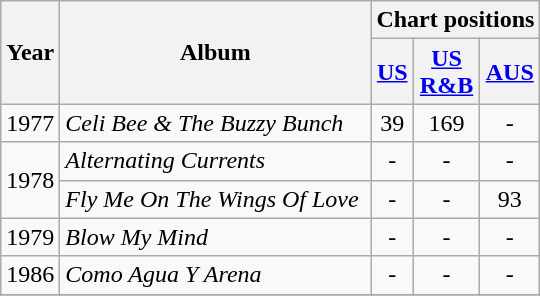<table class="wikitable" style="text-align:center;" border="1">
<tr>
<th rowspan="2">Year</th>
<th rowspan="2" width="200">Album</th>
<th colspan="3">Chart positions</th>
</tr>
<tr>
<th><a href='#'>US</a></th>
<th><a href='#'>US<br>R&B</a></th>
<th><a href='#'>AUS</a><br></th>
</tr>
<tr>
<td>1977</td>
<td align="left"><em>Celi Bee & The Buzzy Bunch</em></td>
<td>39</td>
<td>169</td>
<td>-</td>
</tr>
<tr>
<td rowspan="2">1978</td>
<td align="left"><em>Alternating Currents</em></td>
<td>-</td>
<td>-</td>
<td>-</td>
</tr>
<tr>
<td align="left"><em>Fly Me On The Wings Of Love</em></td>
<td>-</td>
<td>-</td>
<td>93</td>
</tr>
<tr>
<td>1979</td>
<td align="left"><em>Blow My Mind</em></td>
<td>-</td>
<td>-</td>
<td>-</td>
</tr>
<tr>
<td>1986</td>
<td align="left"><em>Como Agua Y Arena</em></td>
<td>-</td>
<td>-</td>
<td>-</td>
</tr>
<tr>
</tr>
</table>
